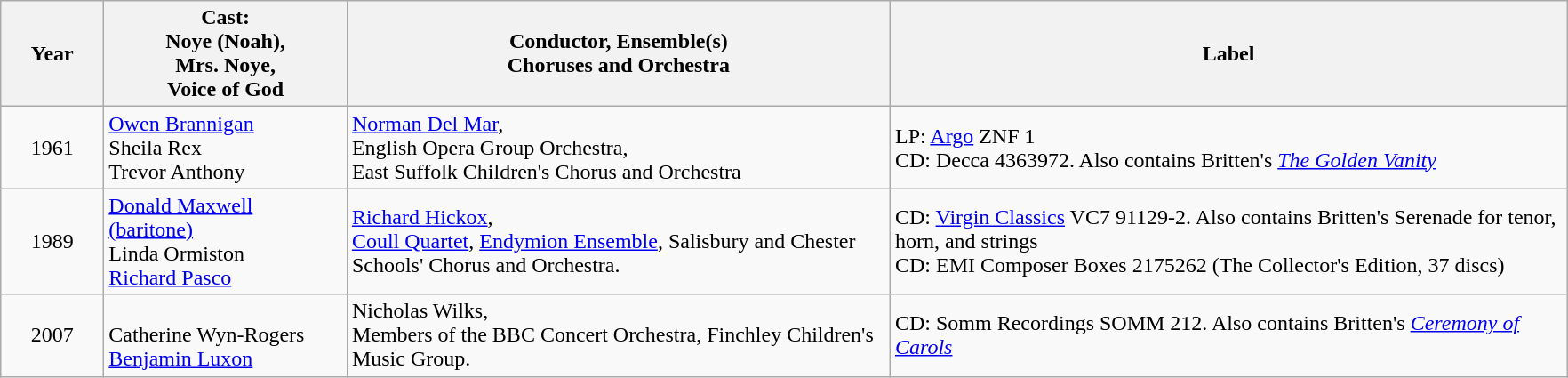<table class="wikitable">
<tr>
<th style="width:70px;">Year</th>
<th style="width:175px;">Cast:<br>Noye (Noah),<br>Mrs. Noye,<br>Voice of God</th>
<th style="width:400px;">Conductor, Ensemble(s)<br>Choruses and Orchestra</th>
<th style="width:500px;">Label</th>
</tr>
<tr>
<td style="text-align:center;">1961</td>
<td><a href='#'>Owen Brannigan</a><br>Sheila Rex<br>Trevor Anthony</td>
<td><a href='#'>Norman Del Mar</a>,<br>English Opera Group Orchestra,<br>East Suffolk Children's Chorus and Orchestra</td>
<td>LP: <a href='#'>Argo</a> ZNF 1<br>CD: Decca  4363972. Also contains Britten's <em><a href='#'>The Golden Vanity</a></em></td>
</tr>
<tr>
<td style="text-align:center;">1989</td>
<td><a href='#'>Donald Maxwell (baritone)</a><br>Linda Ormiston<br><a href='#'>Richard Pasco</a></td>
<td><a href='#'>Richard Hickox</a>,<br><a href='#'>Coull Quartet</a>, <a href='#'>Endymion Ensemble</a>, Salisbury and Chester Schools' Chorus and Orchestra.</td>
<td>CD: <a href='#'>Virgin Classics</a> VC7 91129-2. Also contains  Britten's  Serenade for tenor, horn, and strings<br>CD: EMI Composer Boxes 2175262 (The Collector's Edition, 37 discs)</td>
</tr>
<tr>
<td style="text-align:center;">2007</td>
<td><br>Catherine Wyn-Rogers<br><a href='#'>Benjamin Luxon</a></td>
<td>Nicholas Wilks,<br>Members of the BBC Concert Orchestra, Finchley Children's Music Group.</td>
<td>CD: Somm Recordings SOMM 212. Also contains Britten's <em><a href='#'>Ceremony of Carols</a></em></td>
</tr>
</table>
